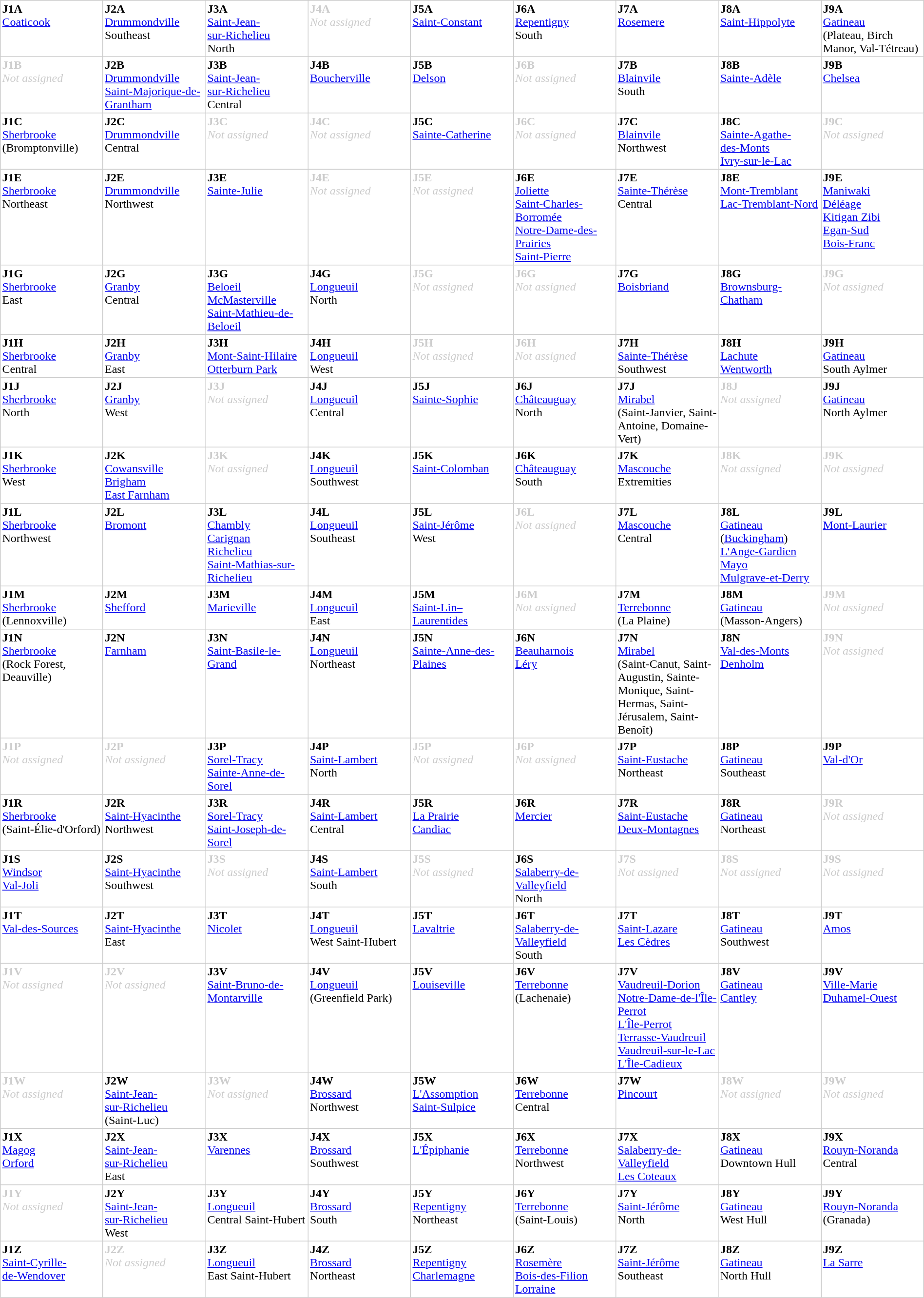<table rules="all" width=100% cellspacing=0 cellpadding=2 style="border-collapse: collapse; border: 1px solid #ccc;">
<tr>
<td width=11.1% valign=top><strong>J1A</strong><br><span><a href='#'>Coaticook</a></span></td>
<td width=11.1% valign=top><strong>J2A</strong><br><span><a href='#'>Drummondville</a><br>Southeast</span></td>
<td width=11.1% valign=top><strong>J3A</strong><br><span><a href='#'>Saint-Jean-<br>sur-Richelieu</a><br>North</span></td>
<td width=11.1% valign=top style="color: #CCC;"><strong>J4A</strong><br><span><em>Not assigned</em></span></td>
<td width=11.1% valign=top><strong>J5A</strong><br><span><a href='#'>Saint-Constant</a></span></td>
<td width=11.1% valign=top><strong>J6A</strong><br><span><a href='#'>Repentigny</a><br>South</span></td>
<td width=11.1% valign=top><strong>J7A</strong><br><span><a href='#'>Rosemere</a></span></td>
<td width=11.1% valign=top><strong>J8A</strong><br><span><a href='#'>Saint-Hippolyte</a></span></td>
<td width=11.1% valign=top><strong>J9A</strong><br><span><a href='#'>Gatineau</a><br>(Plateau, Birch Manor, Val-Tétreau)</span></td>
</tr>
<tr>
<td width=11.1% valign=top style="color: #CCC;"><strong>J1B</strong><br><span><em>Not assigned</em></span></td>
<td width=11.1% valign=top><strong>J2B</strong><br><span><a href='#'>Drummondville</a><br><a href='#'>Saint-Majorique-de-Grantham</a></span></td>
<td width=11.1% valign=top><strong>J3B</strong><br><span><a href='#'>Saint-Jean-<br>sur-Richelieu</a><br>Central</span></td>
<td width=11.1% valign=top><strong>J4B</strong><br><span><a href='#'>Boucherville</a></span></td>
<td width=11.1% valign=top><strong>J5B</strong><br><span><a href='#'>Delson</a></span></td>
<td width=11.1% valign=top style="color: #CCC;"><strong>J6B</strong><br><span><em>Not assigned</em></span></td>
<td width=11.1% valign=top><strong>J7B</strong><br><span><a href='#'>Blainvile</a><br>South</span></td>
<td width=11.1% valign=top><strong>J8B</strong><br><span><a href='#'>Sainte-Adèle</a></span></td>
<td width=11.1% valign=top><strong>J9B</strong><br><span><a href='#'>Chelsea</a></span></td>
</tr>
<tr>
<td width=11.1% valign=top><strong>J1C</strong><br><span><a href='#'>Sherbrooke</a><br>(Bromptonville)</span></td>
<td width=11.1% valign=top><strong>J2C</strong><br><span><a href='#'>Drummondville</a><br>Central</span></td>
<td width=11.1% valign=top style="color: #CCC;"><strong>J3C</strong><br><span><em>Not assigned</em></span></td>
<td width=11.1% valign=top style="color: #CCC;"><strong>J4C</strong><br><span><em>Not assigned</em></span></td>
<td width=11.1% valign=top><strong>J5C</strong><br><span><a href='#'>Sainte-Catherine</a></span></td>
<td width=11.1% valign=top style="color: #CCC;"><strong>J6C</strong><br><span><em>Not assigned</em></span></td>
<td width=11.1% valign=top><strong>J7C</strong><br><span><a href='#'>Blainvile</a><br>Northwest</span></td>
<td width=11.1% valign=top><strong>J8C</strong><br><span><a href='#'>Sainte-Agathe-<br>des-Monts</a><br><a href='#'>Ivry-sur-le-Lac</a></span></td>
<td width=11.1% valign=top style="color: #CCC;"><strong>J9C</strong><br><span><em>Not assigned</em></span></td>
</tr>
<tr>
<td width=11.1% valign=top><strong>J1E</strong><br><span><a href='#'>Sherbrooke</a><br>Northeast</span></td>
<td width=11.1% valign=top><strong>J2E</strong><br><span><a href='#'>Drummondville</a><br>Northwest</span></td>
<td width=11.1% valign=top><strong>J3E</strong><br><span><a href='#'>Sainte-Julie</a></span></td>
<td width=11.1% valign=top style="color: #CCC;"><strong>J4E</strong><br><span><em>Not assigned</em></span></td>
<td width=11.1% valign=top style="color: #CCC;"><strong>J5E</strong><br><span><em>Not assigned</em></span></td>
<td width=11.1% valign=top><strong>J6E</strong><br><span><a href='#'>Joliette</a><br><a href='#'>Saint-Charles-Borromée</a><br><a href='#'>Notre-Dame-des-Prairies</a><br><a href='#'>Saint-Pierre</a></span></td>
<td width=11.1% valign=top><strong>J7E</strong><br><span><a href='#'>Sainte-Thérèse</a><br>Central</span></td>
<td width=11.1% valign=top><strong>J8E</strong><br><span><a href='#'>Mont-Tremblant</a><br><a href='#'>Lac-Tremblant-Nord</a></span></td>
<td width=11.1% valign=top><strong>J9E</strong><br><span><a href='#'>Maniwaki</a><br><a href='#'>Déléage</a><br><a href='#'>Kitigan Zibi</a><br><a href='#'>Egan-Sud</a><br><a href='#'>Bois-Franc</a></span></td>
</tr>
<tr>
<td width=11.1% valign=top><strong>J1G</strong><br><span><a href='#'>Sherbrooke</a><br>East</span></td>
<td width=11.1% valign=top><strong>J2G</strong><br><span><a href='#'>Granby</a><br>Central</span></td>
<td width=11.1% valign=top><strong>J3G</strong><br><span><a href='#'>Beloeil</a><br><a href='#'>McMasterville</a><br><a href='#'>Saint-Mathieu-de-Beloeil</a></span></td>
<td width=11.1% valign=top><strong>J4G</strong><br><span><a href='#'>Longueuil</a><br>North</span></td>
<td width=11.1% valign=top style="color: #CCC;"><strong>J5G</strong><br><span><em>Not assigned</em></span></td>
<td width=11.1% valign=top style="color: #CCC;"><strong>J6G</strong><br><span><em>Not assigned</em></span></td>
<td width=11.1% valign=top><strong>J7G</strong><br><span><a href='#'>Boisbriand</a></span></td>
<td width=11.1% valign=top><strong>J8G</strong><br><span><a href='#'>Brownsburg-Chatham</a></span></td>
<td width=11.1% valign=top style="color: #CCC;"><strong>J9G</strong><br><span><em>Not assigned</em></span></td>
</tr>
<tr>
<td width=11.1% valign=top><strong>J1H</strong><br><span><a href='#'>Sherbrooke</a><br>Central</span></td>
<td width=11.1% valign=top><strong>J2H</strong><br><span><a href='#'>Granby</a><br>East</span></td>
<td width=11.1% valign=top><strong>J3H</strong><br><span><a href='#'>Mont-Saint-Hilaire</a><br><a href='#'>Otterburn Park</a></span></td>
<td width=11.1% valign=top><strong>J4H</strong><br><span><a href='#'>Longueuil</a><br>West</span></td>
<td width=11.1% valign=top style="color: #CCC;"><strong>J5H</strong><br><span><em>Not assigned</em></span></td>
<td width=11.1% valign=top style="color: #CCC;"><strong>J6H</strong><br><span><em>Not assigned</em></span></td>
<td width=11.1% valign=top><strong>J7H</strong><br><span><a href='#'>Sainte-Thérèse</a><br>Southwest</span></td>
<td width=11.1% valign=top><strong>J8H</strong><br><span><a href='#'>Lachute</a><br><a href='#'>Wentworth</a></span></td>
<td width=11.1% valign=top><strong>J9H</strong><br><span><a href='#'>Gatineau</a><br>South Aylmer</span></td>
</tr>
<tr>
<td width=11.1% valign=top><strong>J1J</strong><br><span><a href='#'>Sherbrooke</a><br>North</span></td>
<td width=11.1% valign=top><strong>J2J</strong><br><span><a href='#'>Granby</a><br>West</span></td>
<td width=11.1% valign=top style="color: #CCC;"><strong>J3J</strong><br><span><em>Not assigned</em></span></td>
<td width=11.1% valign=top><strong>J4J</strong><br><span><a href='#'>Longueuil</a><br>Central</span></td>
<td width=11.1% valign=top><strong>J5J</strong><br><span><a href='#'>Sainte-Sophie</a></span></td>
<td width=11.1% valign=top><strong>J6J</strong><br><span><a href='#'>Châteauguay</a><br>North</span></td>
<td width=11.1% valign=top><strong>J7J</strong><br><span><a href='#'>Mirabel</a><br>(Saint-Janvier, Saint-Antoine, Domaine-Vert)</span></td>
<td width=11.1% valign=top style="color: #CCC;"><strong>J8J</strong><br><span><em>Not assigned</em></span></td>
<td width=11.1% valign=top><strong>J9J</strong><br><span><a href='#'>Gatineau</a><br>North Aylmer</span></td>
</tr>
<tr>
<td width=11.1% valign=top><strong>J1K</strong><br><span><a href='#'>Sherbrooke</a><br>West</span></td>
<td width=11.1% valign=top><strong>J2K</strong><br><span><a href='#'>Cowansville</a><br><a href='#'>Brigham</a><br><a href='#'>East Farnham</a></span></td>
<td width=11.1% valign=top style="color: #CCC;"><strong>J3K</strong><br><span><em>Not assigned</em></span></td>
<td width=11.1% valign=top><strong>J4K</strong><br><span><a href='#'>Longueuil</a><br>Southwest</span></td>
<td width=11.1% valign=top><strong>J5K</strong><br><span><a href='#'>Saint-Colomban</a></span></td>
<td width=11.1% valign=top><strong>J6K</strong><br><span><a href='#'>Châteauguay</a><br>South</span></td>
<td width=11.1% valign=top><strong>J7K</strong><br><span><a href='#'>Mascouche</a><br>Extremities</span></td>
<td width=11.1% valign=top style="color: #CCC;"><strong>J8K</strong><br><span><em>Not assigned</em></span></td>
<td width=11.1% valign=top style="color: #CCC;"><strong>J9K</strong><br><span><em>Not assigned</em></span></td>
</tr>
<tr>
<td width=11.1% valign=top><strong>J1L</strong><br><span><a href='#'>Sherbrooke</a><br>Northwest</span></td>
<td width=11.1% valign=top><strong>J2L</strong><br><span><a href='#'>Bromont</a></span></td>
<td width=11.1% valign=top><strong>J3L</strong><br><span><a href='#'>Chambly</a><br><a href='#'>Carignan</a><br><a href='#'>Richelieu</a><br><a href='#'>Saint-Mathias-sur-Richelieu</a></span></td>
<td width=11.1% valign=top><strong>J4L</strong><br><span><a href='#'>Longueuil</a><br>Southeast</span></td>
<td width=11.1% valign=top><strong>J5L</strong><br><span><a href='#'>Saint-Jérôme</a><br>West</span></td>
<td width=11.1% valign=top style="color: #CCC;"><strong>J6L</strong><br><span><em>Not assigned</em></span></td>
<td width=11.1% valign=top><strong>J7L</strong><br><span><a href='#'>Mascouche</a><br>Central</span></td>
<td width=11.1% valign=top><strong>J8L</strong><br><span><a href='#'>Gatineau</a> (<a href='#'>Buckingham</a>)<br><a href='#'>L'Ange-Gardien</a><br><a href='#'>Mayo</a><br><a href='#'>Mulgrave-et-Derry</a></span></td>
<td width=11.1% valign=top><strong>J9L</strong><br><span><a href='#'>Mont-Laurier</a></span></td>
</tr>
<tr>
<td width=11.1% valign=top><strong>J1M</strong><br><span><a href='#'>Sherbrooke</a><br>(Lennoxville)</span></td>
<td width=11.1% valign=top><strong>J2M</strong><br><span><a href='#'>Shefford</a></span></td>
<td width=11.1% valign=top><strong>J3M</strong><br><span><a href='#'>Marieville</a></span></td>
<td width=11.1% valign=top><strong>J4M</strong><br><span><a href='#'>Longueuil</a><br>East</span></td>
<td width=11.1% valign=top><strong>J5M</strong><br><span><a href='#'>Saint-Lin–Laurentides</a></span></td>
<td width=11.1% valign=top style="color: #CCC;"><strong>J6M</strong><br><span><em>Not assigned</em></span></td>
<td width=11.1% valign=top><strong>J7M</strong><br><span><a href='#'>Terrebonne</a><br>(La Plaine)</span></td>
<td width=11.1% valign=top><strong>J8M</strong><br><span><a href='#'>Gatineau</a><br>(Masson-Angers)</span></td>
<td width=11.1% valign=top style="color: #CCC;"><strong>J9M</strong><br><span><em>Not assigned</em></span></td>
</tr>
<tr>
<td width=11.1% valign=top><strong>J1N</strong><br><span><a href='#'>Sherbrooke</a><br>(Rock Forest, Deauville)</span></td>
<td width=11.1% valign=top><strong>J2N</strong><br><span><a href='#'>Farnham</a></span></td>
<td width=11.1% valign=top><strong>J3N</strong><br><span><a href='#'>Saint-Basile-le-Grand</a></span></td>
<td width=11.1% valign=top><strong>J4N</strong><br><span><a href='#'>Longueuil</a><br>Northeast</span></td>
<td width=11.1% valign=top><strong>J5N</strong><br><span><a href='#'>Sainte-Anne-des-Plaines</a></span></td>
<td width=11.1% valign=top><strong>J6N</strong><br><span><a href='#'>Beauharnois</a><br><a href='#'>Léry</a></span></td>
<td width=11.1% valign=top><strong>J7N</strong><br><span><a href='#'>Mirabel</a><br>(Saint-Canut, Saint-Augustin, Sainte-Monique, Saint-Hermas, Saint-Jérusalem, Saint-Benoît)</span></td>
<td width=11.1% valign=top><strong>J8N</strong><br><span><a href='#'>Val-des-Monts</a><br><a href='#'>Denholm</a></span></td>
<td width=11.1% valign=top style="color: #CCC;"><strong>J9N</strong><br><span><em>Not assigned</em></span></td>
</tr>
<tr>
<td width=11.1% valign=top style="color: #CCC;"><strong>J1P</strong><br><span><em>Not assigned</em></span></td>
<td width=11.1% valign=top style="color: #CCC;"><strong>J2P</strong><br><span><em>Not assigned</em></span></td>
<td width=11.1% valign=top><strong>J3P</strong><br><span><a href='#'>Sorel-Tracy</a><br><a href='#'>Sainte-Anne-de-Sorel</a></span></td>
<td width=11.1% valign=top><strong>J4P</strong><br><span><a href='#'>Saint-Lambert</a><br>North</span></td>
<td width=11.1% valign=top style="color: #CCC;"><strong>J5P</strong><br><span><em>Not assigned</em></span></td>
<td width=11.1% valign=top style="color: #CCC;"><strong>J6P</strong><br><span><em>Not assigned</em></span></td>
<td width=11.1% valign=top><strong>J7P</strong><br><span><a href='#'>Saint-Eustache</a><br>Northeast</span></td>
<td width=11.1% valign=top><strong>J8P</strong><br><span><a href='#'>Gatineau</a><br>Southeast</span></td>
<td width=11.1% valign=top><strong>J9P</strong><br><span><a href='#'>Val-d'Or</a></span></td>
</tr>
<tr>
<td width=11.1% valign=top><strong>J1R</strong><br><span><a href='#'>Sherbrooke</a><br>(Saint-Élie-d'Orford)</span></td>
<td width=11.1% valign=top><strong>J2R</strong><br><span><a href='#'>Saint-Hyacinthe</a><br>Northwest</span></td>
<td width=11.1% valign=top><strong>J3R</strong><br><span><a href='#'>Sorel-Tracy</a><br><a href='#'>Saint-Joseph-de-Sorel</a></span></td>
<td width=11.1% valign=top><strong>J4R</strong><br><span><a href='#'>Saint-Lambert</a><br>Central</span></td>
<td width=11.1% valign=top><strong>J5R</strong><br><span><a href='#'>La Prairie</a><br><a href='#'>Candiac</a></span></td>
<td width=11.1% valign=top><strong>J6R</strong><br><span><a href='#'>Mercier</a></span></td>
<td width=11.1% valign=top><strong>J7R</strong><br><span><a href='#'>Saint-Eustache</a><br><a href='#'>Deux-Montagnes</a></span></td>
<td width=11.1% valign=top><strong>J8R</strong><br><span><a href='#'>Gatineau</a><br>Northeast</span></td>
<td width=11.1% valign=top style="color: #CCC;"><strong>J9R</strong><br><span><em>Not assigned</em></span></td>
</tr>
<tr>
<td width=11.1% valign=top><strong>J1S</strong><br><span><a href='#'>Windsor</a><br><a href='#'>Val-Joli</a></span></td>
<td width=11.1% valign=top><strong>J2S</strong><br><span><a href='#'>Saint-Hyacinthe</a><br>Southwest</span></td>
<td width=11.1% valign=top style="color: #CCC;"><strong>J3S</strong><br><span><em>Not assigned</em></span></td>
<td width=11.1% valign=top><strong>J4S</strong><br><span><a href='#'>Saint-Lambert</a><br>South</span></td>
<td width=11.1% valign=top style="color: #CCC;"><strong>J5S</strong><br><span><em>Not assigned</em></span></td>
<td width=11.1% valign=top><strong>J6S</strong><br><span><a href='#'>Salaberry-de-Valleyfield</a><br>North</span></td>
<td width=11.1% valign=top style="color: #CCC;"><strong>J7S</strong><br><span><em>Not assigned</em></span></td>
<td width=11.1% valign=top style="color: #CCC;"><strong>J8S</strong><br><span><em>Not assigned</em></span></td>
<td width=11.1% valign=top style="color: #CCC;"><strong>J9S</strong><br><span><em>Not assigned</em></span></td>
</tr>
<tr>
<td width=11.1% valign=top><strong>J1T</strong><br><span><a href='#'>Val-des-Sources</a></span></td>
<td width=11.1% valign=top><strong>J2T</strong><br><span><a href='#'>Saint-Hyacinthe</a><br>East</span></td>
<td width=11.1% valign=top><strong>J3T</strong><br><span><a href='#'>Nicolet</a></span></td>
<td width=11.1% valign=top><strong>J4T</strong><br><span><a href='#'>Longueuil</a><br>West Saint-Hubert</span></td>
<td width=11.1% valign=top><strong>J5T</strong><br><span><a href='#'>Lavaltrie</a></span></td>
<td width=11.1% valign=top><strong>J6T</strong><br><span><a href='#'>Salaberry-de-Valleyfield</a><br>South</span></td>
<td width=11.1% valign=top><strong>J7T</strong><br><span><a href='#'>Saint-Lazare</a><br><a href='#'>Les Cèdres</a></span></td>
<td width=11.1% valign=top><strong>J8T</strong><br><span><a href='#'>Gatineau</a><br>Southwest</span></td>
<td width=11.1% valign=top><strong>J9T</strong><br><span><a href='#'>Amos</a></span></td>
</tr>
<tr>
<td width=11.1% valign=top style="color: #CCC;"><strong>J1V</strong><br><span><em>Not assigned</em></span></td>
<td width=11.1% valign=top style="color: #CCC;"><strong>J2V</strong><br><span><em>Not assigned</em></span></td>
<td width=11.1% valign=top><strong>J3V</strong><br><span><a href='#'>Saint-Bruno-de-Montarville</a></span></td>
<td width=11.1% valign=top><strong>J4V</strong><br><span><a href='#'>Longueuil</a><br>(Greenfield Park)</span></td>
<td width=11.1% valign=top><strong>J5V</strong><br><span><a href='#'>Louiseville</a></span></td>
<td width=11.1% valign=top><strong>J6V</strong><br><span><a href='#'>Terrebonne</a><br>(Lachenaie)</span></td>
<td width=11.1% valign=top><strong>J7V</strong><br><span><a href='#'>Vaudreuil-Dorion</a><br><a href='#'>Notre-Dame-de-l'Île-Perrot</a><br><a href='#'>L'Île-Perrot</a><br><a href='#'>Terrasse-Vaudreuil</a><br><a href='#'>Vaudreuil-sur-le-Lac</a><br><a href='#'>L'Île-Cadieux</a></span></td>
<td width=11.1% valign=top><strong>J8V</strong><br><span><a href='#'>Gatineau</a><br><a href='#'>Cantley</a></span></td>
<td width=11.1% valign=top><strong>J9V</strong><br><span><a href='#'>Ville-Marie</a><br><a href='#'>Duhamel-Ouest</a></span></td>
</tr>
<tr>
<td width=11.1% valign=top style="color: #CCC;"><strong>J1W</strong><br><span><em>Not assigned</em></span></td>
<td width=11.1% valign=top><strong>J2W</strong><br><span><a href='#'>Saint-Jean-<br>sur-Richelieu</a><br>(Saint-Luc)</span></td>
<td width=11.1% valign=top style="color: #CCC;"><strong>J3W</strong><br><span><em>Not assigned</em></span></td>
<td width=11.1% valign=top><strong>J4W</strong><br><span><a href='#'>Brossard</a><br>Northwest</span></td>
<td width=11.1% valign=top><strong>J5W</strong><br><span><a href='#'>L'Assomption</a><br><a href='#'>Saint-Sulpice</a></span></td>
<td width=11.1% valign=top><strong>J6W</strong><br><span><a href='#'>Terrebonne</a><br>Central</span></td>
<td width=11.1% valign=top><strong>J7W</strong><br><span><a href='#'>Pincourt</a></span></td>
<td width=11.1% valign=top style="color: #CCC;"><strong>J8W</strong><br><span><em>Not assigned</em></span></td>
<td width=11.1% valign=top style="color: #CCC;"><strong>J9W</strong><br><span><em>Not assigned</em></span></td>
</tr>
<tr>
<td width=11.1% valign=top><strong>J1X</strong><br><span><a href='#'>Magog</a><br><a href='#'>Orford</a></span></td>
<td width=11.1% valign=top><strong>J2X</strong><br><span><a href='#'>Saint-Jean-<br>sur-Richelieu</a><br>East</span></td>
<td width=11.1% valign=top><strong>J3X</strong><br><span><a href='#'>Varennes</a></span></td>
<td width=11.1% valign=top><strong>J4X</strong><br><span><a href='#'>Brossard</a><br>Southwest</span></td>
<td width=11.1% valign=top><strong>J5X</strong><br><span><a href='#'>L'Épiphanie</a></span></td>
<td width=11.1% valign=top><strong>J6X</strong><br><span><a href='#'>Terrebonne</a><br>Northwest</span></td>
<td width=11.1% valign=top><strong>J7X</strong><br><span><a href='#'>Salaberry-de-Valleyfield</a><br><a href='#'>Les Coteaux</a></span></td>
<td width=11.1% valign=top><strong>J8X</strong><br><span><a href='#'>Gatineau</a><br>Downtown Hull</span></td>
<td width=11.1% valign=top><strong>J9X</strong><br><span><a href='#'>Rouyn-Noranda</a><br>Central</span></td>
</tr>
<tr>
<td width=11.1% valign=top style="color: #CCC;"><strong>J1Y</strong><br><span><em>Not assigned</em></span></td>
<td width=11.1% valign=top><strong>J2Y</strong><br><span><a href='#'>Saint-Jean-<br>sur-Richelieu</a><br>West</span></td>
<td width=11.1% valign=top><strong>J3Y</strong><br><span><a href='#'>Longueuil</a><br>Central Saint-Hubert</span></td>
<td width=11.1% valign=top><strong>J4Y</strong><br><span><a href='#'>Brossard</a><br>South</span></td>
<td width=11.1% valign=top><strong>J5Y</strong><br><span><a href='#'>Repentigny</a><br>Northeast</span></td>
<td width=11.1% valign=top><strong>J6Y</strong><br><span><a href='#'>Terrebonne</a><br>(Saint-Louis)</span></td>
<td width=11.1% valign=top><strong>J7Y</strong><br><span><a href='#'>Saint-Jérôme</a><br>North</span></td>
<td width=11.1% valign=top><strong>J8Y</strong><br><span><a href='#'>Gatineau</a><br>West Hull</span></td>
<td width=11.1% valign=top><strong>J9Y</strong><br><span><a href='#'>Rouyn-Noranda</a><br>(Granada)</span></td>
</tr>
<tr>
<td width=11.1% valign=top><strong>J1Z</strong><br><span><a href='#'>Saint-Cyrille-<br>de-Wendover</a></span></td>
<td width=11.1% valign=top style="color: #CCC;"><strong>J2Z</strong><br><span><em>Not assigned</em></span></td>
<td width=11.1% valign=top><strong>J3Z</strong><br><span><a href='#'>Longueuil</a><br>East Saint-Hubert</span></td>
<td width=11.1% valign=top><strong>J4Z</strong><br><span><a href='#'>Brossard</a><br>Northeast</span></td>
<td width=11.1% valign=top><strong>J5Z</strong><br><span><a href='#'>Repentigny</a><br><a href='#'>Charlemagne</a></span></td>
<td width=11.1% valign=top><strong>J6Z</strong><br><span><a href='#'>Rosemère</a><br><a href='#'>Bois-des-Filion</a><br><a href='#'>Lorraine</a></span></td>
<td width=11.1% valign=top><strong>J7Z</strong><br><span><a href='#'>Saint-Jérôme</a><br>Southeast</span></td>
<td width=11.1% valign=top><strong>J8Z</strong><br><span><a href='#'>Gatineau</a><br>North Hull</span></td>
<td width=11.1% valign=top><strong>J9Z</strong><br><span><a href='#'>La Sarre</a></span></td>
</tr>
</table>
